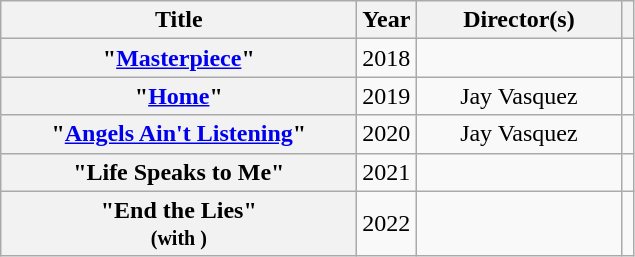<table class="wikitable plainrowheaders" style="text-align:center;">
<tr>
<th scope="col" width="230">Title</th>
<th scope="col">Year</th>
<th scope="col" width="130">Director(s)</th>
<th scope="col"></th>
</tr>
<tr>
<th scope="row">"<a href='#'>Masterpiece</a>"</th>
<td>2018</td>
<td></td>
<td></td>
</tr>
<tr>
<th scope="row">"<a href='#'>Home</a>"</th>
<td>2019</td>
<td>Jay Vasquez</td>
<td></td>
</tr>
<tr>
<th scope="row">"<a href='#'>Angels Ain't Listening</a>"</th>
<td>2020</td>
<td>Jay Vasquez</td>
<td></td>
</tr>
<tr>
<th scope="row">"Life Speaks to Me"</th>
<td>2021</td>
<td></td>
<td></td>
</tr>
<tr>
<th scope="row">"End the Lies"<br><small>(with )</small></th>
<td>2022</td>
<td></td>
<td></td>
</tr>
</table>
